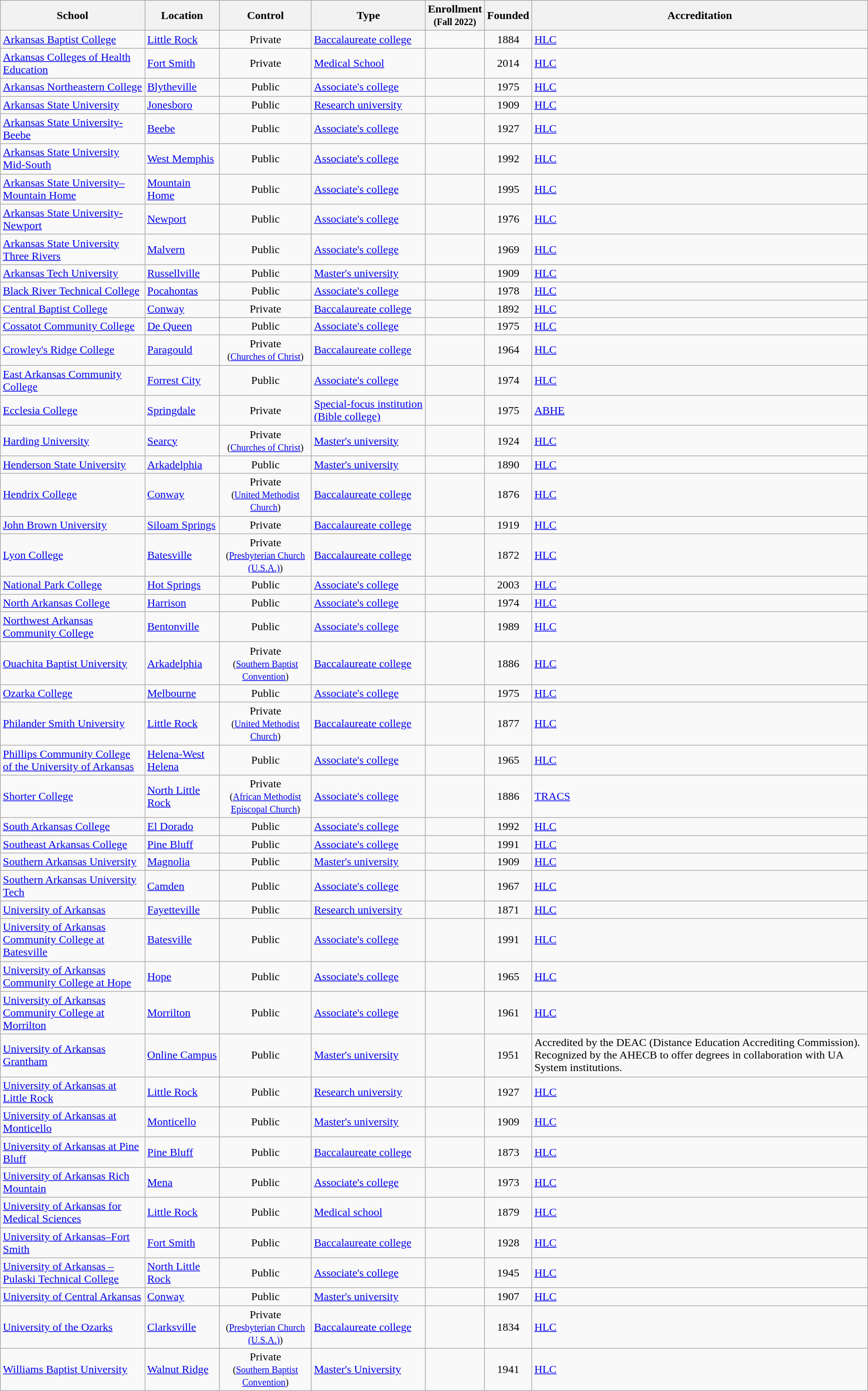<table class="wikitable sortable plainrowheaders" style="text-align:left;">
<tr>
<th scope="col">School</th>
<th scope="col">Location</th>
<th scope="col">Control</th>
<th scope="col">Type</th>
<th scope="col">Enrollment<br><small>(Fall 2022)</small></th>
<th scope="col">Founded</th>
<th scope="col">Accreditation</th>
</tr>
<tr>
<td><a href='#'>Arkansas Baptist College</a></td>
<td><a href='#'>Little Rock</a></td>
<td style="text-align:center;">Private</td>
<td><a href='#'>Baccalaureate college</a></td>
<td style="text-align:center;"></td>
<td style="text-align:center;">1884</td>
<td><a href='#'>HLC</a></td>
</tr>
<tr>
<td><a href='#'>Arkansas Colleges of Health Education</a></td>
<td><a href='#'>Fort Smith</a></td>
<td style="text-align:center;">Private</td>
<td><a href='#'>Medical School</a></td>
<td style="text-align:center;"></td>
<td style="text-align:center;">2014</td>
<td><a href='#'>HLC</a></td>
</tr>
<tr>
<td><a href='#'>Arkansas Northeastern College</a></td>
<td><a href='#'>Blytheville</a></td>
<td style="text-align:center;">Public</td>
<td><a href='#'>Associate's college</a></td>
<td style="text-align:center;"></td>
<td style="text-align:center;">1975</td>
<td><a href='#'>HLC</a></td>
</tr>
<tr>
<td><a href='#'>Arkansas State University</a></td>
<td><a href='#'>Jonesboro</a></td>
<td style="text-align:center;">Public</td>
<td><a href='#'>Research university</a></td>
<td style="text-align:center;"></td>
<td style="text-align:center;">1909</td>
<td><a href='#'>HLC</a></td>
</tr>
<tr>
<td><a href='#'>Arkansas State University-Beebe</a></td>
<td><a href='#'>Beebe</a></td>
<td style="text-align:center;">Public</td>
<td><a href='#'>Associate's college</a></td>
<td style="text-align:center;"></td>
<td style="text-align:center;">1927</td>
<td><a href='#'>HLC</a></td>
</tr>
<tr>
<td><a href='#'>Arkansas State University Mid-South</a></td>
<td><a href='#'>West Memphis</a></td>
<td style="text-align:center;">Public</td>
<td><a href='#'>Associate's college</a></td>
<td style="text-align:center;"></td>
<td style="text-align:center;">1992</td>
<td><a href='#'>HLC</a></td>
</tr>
<tr>
<td><a href='#'>Arkansas State University–Mountain Home</a></td>
<td><a href='#'>Mountain Home</a></td>
<td style="text-align:center;">Public</td>
<td><a href='#'>Associate's college</a></td>
<td style="text-align:center;"></td>
<td style="text-align:center;">1995</td>
<td><a href='#'>HLC</a></td>
</tr>
<tr>
<td><a href='#'>Arkansas State University-Newport</a></td>
<td><a href='#'>Newport</a></td>
<td style="text-align:center;">Public</td>
<td><a href='#'>Associate's college</a></td>
<td style="text-align:center;"></td>
<td style="text-align:center;">1976</td>
<td><a href='#'>HLC</a></td>
</tr>
<tr>
<td><a href='#'>Arkansas State University Three Rivers</a></td>
<td><a href='#'>Malvern</a></td>
<td style="text-align:center;">Public</td>
<td><a href='#'>Associate's college</a></td>
<td style="text-align:center;"></td>
<td style="text-align:center;">1969</td>
<td><a href='#'>HLC</a></td>
</tr>
<tr>
<td><a href='#'>Arkansas Tech University</a></td>
<td><a href='#'>Russellville</a></td>
<td style="text-align:center;">Public</td>
<td><a href='#'>Master's university</a></td>
<td style="text-align:center;"></td>
<td style="text-align:center;">1909</td>
<td><a href='#'>HLC</a></td>
</tr>
<tr>
<td><a href='#'>Black River Technical College</a></td>
<td><a href='#'>Pocahontas</a></td>
<td style="text-align:center;">Public</td>
<td><a href='#'>Associate's college</a></td>
<td style="text-align:center;"></td>
<td style="text-align:center;">1978</td>
<td><a href='#'>HLC</a></td>
</tr>
<tr>
<td><a href='#'>Central Baptist College</a></td>
<td><a href='#'>Conway</a></td>
<td style="text-align:center;">Private</td>
<td><a href='#'>Baccalaureate college</a></td>
<td style="text-align:center;"></td>
<td style="text-align:center;">1892</td>
<td><a href='#'>HLC</a></td>
</tr>
<tr>
<td><a href='#'>Cossatot Community College</a></td>
<td><a href='#'>De Queen</a></td>
<td style="text-align:center;">Public</td>
<td><a href='#'>Associate's college</a></td>
<td style="text-align:center;"></td>
<td style="text-align:center;">1975</td>
<td><a href='#'>HLC</a></td>
</tr>
<tr>
<td><a href='#'>Crowley's Ridge College</a></td>
<td><a href='#'>Paragould</a></td>
<td style="text-align:center;">Private<br><small>(<a href='#'>Churches of Christ</a>)</small></td>
<td><a href='#'>Baccalaureate college</a></td>
<td style="text-align:center;"></td>
<td style="text-align:center;">1964</td>
<td><a href='#'>HLC</a></td>
</tr>
<tr>
<td><a href='#'>East Arkansas Community College</a></td>
<td><a href='#'>Forrest City</a></td>
<td style="text-align:center;">Public</td>
<td><a href='#'>Associate's college</a></td>
<td style="text-align:center;"></td>
<td style="text-align:center;">1974</td>
<td><a href='#'>HLC</a></td>
</tr>
<tr>
<td><a href='#'>Ecclesia College</a></td>
<td><a href='#'>Springdale</a></td>
<td style="text-align:center;">Private</td>
<td><a href='#'>Special-focus institution (Bible college)</a></td>
<td style="text-align:center;"></td>
<td style="text-align:center;">1975</td>
<td><a href='#'>ABHE</a></td>
</tr>
<tr>
<td><a href='#'>Harding University</a></td>
<td><a href='#'>Searcy</a></td>
<td style="text-align:center;">Private<br><small>(<a href='#'>Churches of Christ</a>)</small></td>
<td><a href='#'>Master's university</a></td>
<td style="text-align:center;"></td>
<td style="text-align:center;">1924</td>
<td><a href='#'>HLC</a></td>
</tr>
<tr>
<td><a href='#'>Henderson State University</a></td>
<td><a href='#'>Arkadelphia</a></td>
<td style="text-align:center;">Public</td>
<td><a href='#'>Master's university</a></td>
<td style="text-align:center;"></td>
<td style="text-align:center;">1890</td>
<td><a href='#'>HLC</a></td>
</tr>
<tr>
<td><a href='#'>Hendrix College</a></td>
<td><a href='#'>Conway</a></td>
<td style="text-align:center;">Private<br><small>(<a href='#'>United Methodist Church</a>)</small></td>
<td><a href='#'>Baccalaureate college</a></td>
<td style="text-align:center;"></td>
<td style="text-align:center;">1876</td>
<td><a href='#'>HLC</a></td>
</tr>
<tr>
<td><a href='#'>John Brown University</a></td>
<td><a href='#'>Siloam Springs</a></td>
<td style="text-align:center;">Private</td>
<td><a href='#'>Baccalaureate college</a></td>
<td style="text-align:center;"></td>
<td style="text-align:center;">1919</td>
<td><a href='#'>HLC</a></td>
</tr>
<tr>
<td><a href='#'>Lyon College</a></td>
<td><a href='#'>Batesville</a></td>
<td style="text-align:center;">Private<br><small>(<a href='#'>Presbyterian Church (U.S.A.)</a>)</small></td>
<td><a href='#'>Baccalaureate college</a></td>
<td style="text-align:center;"></td>
<td style="text-align:center;">1872</td>
<td><a href='#'>HLC</a></td>
</tr>
<tr>
<td><a href='#'>National Park College</a></td>
<td><a href='#'>Hot Springs</a></td>
<td style="text-align:center;">Public</td>
<td><a href='#'>Associate's college</a></td>
<td style="text-align:center;"></td>
<td style="text-align:center;">2003</td>
<td><a href='#'>HLC</a></td>
</tr>
<tr>
<td><a href='#'>North Arkansas College</a></td>
<td><a href='#'>Harrison</a></td>
<td style="text-align:center;">Public</td>
<td><a href='#'>Associate's college</a></td>
<td style="text-align:center;"></td>
<td style="text-align:center;">1974</td>
<td><a href='#'>HLC</a></td>
</tr>
<tr>
<td><a href='#'>Northwest Arkansas Community College</a></td>
<td><a href='#'>Bentonville</a></td>
<td style="text-align:center;">Public</td>
<td><a href='#'>Associate's college</a></td>
<td style="text-align:center;"></td>
<td style="text-align:center;">1989</td>
<td><a href='#'>HLC</a></td>
</tr>
<tr>
<td><a href='#'>Ouachita Baptist University</a></td>
<td><a href='#'>Arkadelphia</a></td>
<td style="text-align:center;">Private<br><small>(<a href='#'>Southern Baptist Convention</a>)</small></td>
<td><a href='#'>Baccalaureate college</a></td>
<td style="text-align:center;"></td>
<td style="text-align:center;">1886</td>
<td><a href='#'>HLC</a></td>
</tr>
<tr>
<td><a href='#'>Ozarka College</a></td>
<td><a href='#'>Melbourne</a></td>
<td style="text-align:center;">Public</td>
<td><a href='#'>Associate's college</a></td>
<td style="text-align:center;"></td>
<td style="text-align:center;">1975</td>
<td><a href='#'>HLC</a></td>
</tr>
<tr>
<td><a href='#'>Philander Smith University</a></td>
<td><a href='#'>Little Rock</a></td>
<td style="text-align:center;">Private<br><small>(<a href='#'>United Methodist Church</a>)</small></td>
<td><a href='#'>Baccalaureate college</a></td>
<td style="text-align:center;"></td>
<td style="text-align:center;">1877</td>
<td><a href='#'>HLC</a></td>
</tr>
<tr>
<td><a href='#'>Phillips Community College of the University of Arkansas</a></td>
<td><a href='#'>Helena-West Helena</a></td>
<td style="text-align:center;">Public</td>
<td><a href='#'>Associate's college</a></td>
<td style="text-align:center;"></td>
<td style="text-align:center;">1965</td>
<td><a href='#'>HLC</a></td>
</tr>
<tr>
<td><a href='#'>Shorter College</a></td>
<td><a href='#'>North Little Rock</a></td>
<td style="text-align:center;">Private<br><small>(<a href='#'>African Methodist Episcopal Church</a>)</small></td>
<td><a href='#'>Associate's college</a></td>
<td style="text-align:center;"></td>
<td style="text-align:center;">1886</td>
<td><a href='#'>TRACS</a></td>
</tr>
<tr>
<td><a href='#'>South Arkansas College</a></td>
<td><a href='#'>El Dorado</a></td>
<td style="text-align:center;">Public</td>
<td><a href='#'>Associate's college</a></td>
<td style="text-align:center;"></td>
<td style="text-align:center;">1992</td>
<td><a href='#'>HLC</a></td>
</tr>
<tr>
<td><a href='#'>Southeast Arkansas College</a></td>
<td><a href='#'>Pine Bluff</a></td>
<td style="text-align:center;">Public</td>
<td><a href='#'>Associate's college</a></td>
<td style="text-align:center;"></td>
<td style="text-align:center;">1991</td>
<td><a href='#'>HLC</a></td>
</tr>
<tr>
<td><a href='#'>Southern Arkansas University</a></td>
<td><a href='#'>Magnolia</a></td>
<td style="text-align:center;">Public</td>
<td><a href='#'>Master's university</a></td>
<td style="text-align:center;"></td>
<td style="text-align:center;">1909</td>
<td><a href='#'>HLC</a></td>
</tr>
<tr>
<td><a href='#'>Southern Arkansas University Tech</a></td>
<td><a href='#'>Camden</a></td>
<td style="text-align:center;">Public</td>
<td><a href='#'>Associate's college</a></td>
<td style="text-align:center;"></td>
<td style="text-align:center;">1967</td>
<td><a href='#'>HLC</a></td>
</tr>
<tr>
<td><a href='#'>University of Arkansas</a></td>
<td><a href='#'>Fayetteville</a></td>
<td style="text-align:center;">Public</td>
<td><a href='#'>Research university</a></td>
<td style="text-align:center;"></td>
<td style="text-align:center;">1871</td>
<td><a href='#'>HLC</a></td>
</tr>
<tr>
<td><a href='#'>University of Arkansas Community College at Batesville</a></td>
<td><a href='#'>Batesville</a></td>
<td style="text-align:center;">Public</td>
<td><a href='#'>Associate's college</a></td>
<td style="text-align:center;"></td>
<td style="text-align:center;">1991</td>
<td><a href='#'>HLC</a></td>
</tr>
<tr>
<td><a href='#'>University of Arkansas Community College at Hope</a></td>
<td><a href='#'>Hope</a></td>
<td style="text-align:center;">Public</td>
<td><a href='#'>Associate's college</a></td>
<td style="text-align:center;"></td>
<td style="text-align:center;">1965</td>
<td><a href='#'>HLC</a></td>
</tr>
<tr>
<td><a href='#'>University of Arkansas Community College at Morrilton</a></td>
<td><a href='#'>Morrilton</a></td>
<td style="text-align:center;">Public</td>
<td><a href='#'>Associate's college</a></td>
<td style="text-align:center;"></td>
<td style="text-align:center;">1961</td>
<td><a href='#'>HLC</a></td>
</tr>
<tr>
<td><a href='#'>University of Arkansas Grantham</a></td>
<td><a href='#'>Online Campus</a></td>
<td style="text-align:center;">Public</td>
<td><a href='#'>Master's university</a></td>
<td style="text-align:center;"></td>
<td style="text-align:center;">1951</td>
<td>Accredited by the DEAC (Distance Education Accrediting Commission). Recognized by the AHECB to offer degrees in collaboration with UA System institutions.</td>
</tr>
<tr>
<td><a href='#'>University of Arkansas at Little Rock</a></td>
<td><a href='#'>Little Rock</a></td>
<td style="text-align:center;">Public</td>
<td><a href='#'>Research university</a></td>
<td style="text-align:center;"></td>
<td style="text-align:center;">1927</td>
<td><a href='#'>HLC</a></td>
</tr>
<tr>
<td><a href='#'>University of Arkansas at Monticello</a></td>
<td><a href='#'>Monticello</a></td>
<td style="text-align:center;">Public</td>
<td><a href='#'>Master's university</a></td>
<td style="text-align:center;"></td>
<td style="text-align:center;">1909</td>
<td><a href='#'>HLC</a></td>
</tr>
<tr>
<td><a href='#'>University of Arkansas at Pine Bluff</a></td>
<td><a href='#'>Pine Bluff</a></td>
<td style="text-align:center;">Public</td>
<td><a href='#'>Baccalaureate college</a></td>
<td style="text-align:center;"></td>
<td style="text-align:center;">1873</td>
<td><a href='#'>HLC</a></td>
</tr>
<tr>
<td><a href='#'>University of Arkansas Rich Mountain</a></td>
<td><a href='#'>Mena</a></td>
<td style="text-align:center;">Public</td>
<td><a href='#'>Associate's college</a></td>
<td style="text-align:center;"></td>
<td style="text-align:center;">1973</td>
<td><a href='#'>HLC</a></td>
</tr>
<tr>
<td><a href='#'>University of Arkansas for Medical Sciences</a></td>
<td><a href='#'>Little Rock</a></td>
<td style="text-align:center;">Public</td>
<td><a href='#'>Medical school</a></td>
<td style="text-align:center;"></td>
<td style="text-align:center;">1879</td>
<td><a href='#'>HLC</a></td>
</tr>
<tr>
<td><a href='#'>University of Arkansas–Fort Smith</a></td>
<td><a href='#'>Fort Smith</a></td>
<td style="text-align:center;">Public</td>
<td><a href='#'>Baccalaureate college</a></td>
<td style="text-align:center;"></td>
<td style="text-align:center;">1928</td>
<td><a href='#'>HLC</a></td>
</tr>
<tr>
<td><a href='#'>University of Arkansas – Pulaski Technical College</a></td>
<td><a href='#'>North Little Rock</a></td>
<td style="text-align:center;">Public</td>
<td><a href='#'>Associate's college</a></td>
<td style="text-align:center;"></td>
<td style="text-align:center;">1945</td>
<td><a href='#'>HLC</a></td>
</tr>
<tr>
<td><a href='#'>University of Central Arkansas</a></td>
<td><a href='#'>Conway</a></td>
<td style="text-align:center;">Public</td>
<td><a href='#'>Master's university</a></td>
<td style="text-align:center;"></td>
<td style="text-align:center;">1907</td>
<td><a href='#'>HLC</a></td>
</tr>
<tr>
<td><a href='#'>University of the Ozarks</a></td>
<td><a href='#'>Clarksville</a></td>
<td style="text-align:center;">Private<br><small>(<a href='#'>Presbyterian Church (U.S.A.)</a>)</small></td>
<td><a href='#'>Baccalaureate college</a></td>
<td style="text-align:center;"></td>
<td style="text-align:center;">1834</td>
<td><a href='#'>HLC</a></td>
</tr>
<tr>
<td><a href='#'>Williams Baptist University</a></td>
<td><a href='#'>Walnut Ridge</a></td>
<td style="text-align:center;">Private<br><small>(<a href='#'>Southern Baptist Convention</a>)</small></td>
<td><a href='#'>Master's University</a></td>
<td style="text-align:center;"></td>
<td style="text-align:center;">1941</td>
<td><a href='#'>HLC</a></td>
</tr>
</table>
